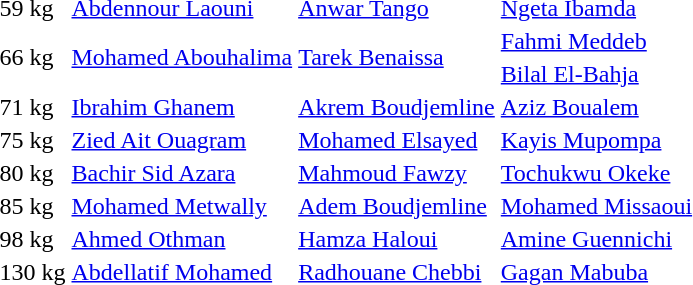<table>
<tr>
<td>59 kg</td>
<td> <a href='#'>Abdennour Laouni</a></td>
<td> <a href='#'>Anwar Tango</a></td>
<td> <a href='#'>Ngeta Ibamda</a></td>
</tr>
<tr>
<td rowspan=2>66 kg</td>
<td rowspan=2> <a href='#'>Mohamed Abouhalima</a></td>
<td rowspan=2> <a href='#'>Tarek Benaissa</a></td>
<td> <a href='#'>Fahmi Meddeb</a></td>
</tr>
<tr>
<td> <a href='#'>Bilal El-Bahja</a></td>
</tr>
<tr>
<td>71 kg</td>
<td> <a href='#'>Ibrahim Ghanem</a></td>
<td> <a href='#'>Akrem Boudjemline</a></td>
<td> <a href='#'>Aziz Boualem</a></td>
</tr>
<tr>
<td>75 kg</td>
<td> <a href='#'>Zied Ait Ouagram</a></td>
<td> <a href='#'>Mohamed Elsayed</a></td>
<td> <a href='#'>Kayis Mupompa</a></td>
</tr>
<tr>
<td>80 kg</td>
<td> <a href='#'>Bachir Sid Azara</a></td>
<td> <a href='#'>Mahmoud Fawzy</a></td>
<td> <a href='#'>Tochukwu Okeke</a></td>
</tr>
<tr>
<td>85 kg</td>
<td> <a href='#'>Mohamed Metwally</a></td>
<td> <a href='#'>Adem Boudjemline</a></td>
<td> <a href='#'>Mohamed Missaoui</a></td>
</tr>
<tr>
<td>98 kg</td>
<td> <a href='#'>Ahmed Othman</a></td>
<td> <a href='#'>Hamza Haloui</a></td>
<td> <a href='#'>Amine Guennichi</a></td>
</tr>
<tr>
<td>130 kg</td>
<td> <a href='#'>Abdellatif Mohamed</a></td>
<td> <a href='#'>Radhouane Chebbi</a></td>
<td> <a href='#'>Gagan Mabuba</a></td>
</tr>
</table>
